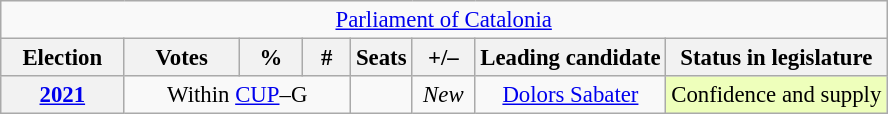<table class="wikitable" style="font-size:95%; text-align:center;">
<tr>
<td colspan="8" align="center"><a href='#'>Parliament of Catalonia</a></td>
</tr>
<tr>
<th width="75">Election</th>
<th width="70">Votes</th>
<th width="35">%</th>
<th width="25">#</th>
<th>Seats</th>
<th width="35">+/–</th>
<th>Leading candidate</th>
<th>Status in legislature</th>
</tr>
<tr>
<th><a href='#'>2021</a></th>
<td colspan="3">Within <a href='#'>CUP</a>–G</td>
<td></td>
<td><em>New</em></td>
<td><a href='#'>Dolors Sabater</a></td>
<td style="background:#efb;">Confidence and supply</td>
</tr>
</table>
